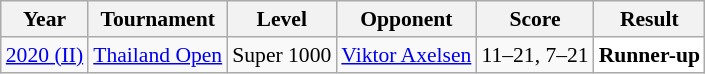<table class="sortable wikitable" style="font-size: 90%;">
<tr>
<th>Year</th>
<th>Tournament</th>
<th>Level</th>
<th>Opponent</th>
<th>Score</th>
<th>Result</th>
</tr>
<tr>
<td align="center"><a href='#'>2020 (II)</a></td>
<td align="left"><a href='#'>Thailand Open</a></td>
<td align="left">Super 1000</td>
<td align="left"> <a href='#'>Viktor Axelsen</a></td>
<td align="left">11–21, 7–21</td>
<td style="text-align:left; background:white"> <strong>Runner-up</strong></td>
</tr>
</table>
